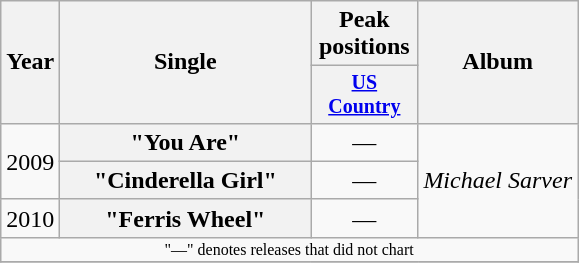<table class="wikitable plainrowheaders" style="text-align:center;">
<tr>
<th rowspan="2">Year</th>
<th rowspan="2" style="width:10em;">Single</th>
<th colspan="1">Peak positions</th>
<th rowspan="2">Album</th>
</tr>
<tr style="font-size:smaller;">
<th style="width:65px;"><a href='#'>US Country</a></th>
</tr>
<tr>
<td rowspan="2">2009</td>
<th scope="row">"You Are"</th>
<td>—</td>
<td rowspan="3"><em>Michael Sarver</em></td>
</tr>
<tr>
<th scope="row">"Cinderella Girl"</th>
<td>—</td>
</tr>
<tr>
<td>2010</td>
<th scope="row">"Ferris Wheel"</th>
<td>—</td>
</tr>
<tr>
<td colspan="4" style="font-size:8pt">"—" denotes releases that did not chart</td>
</tr>
<tr>
</tr>
</table>
